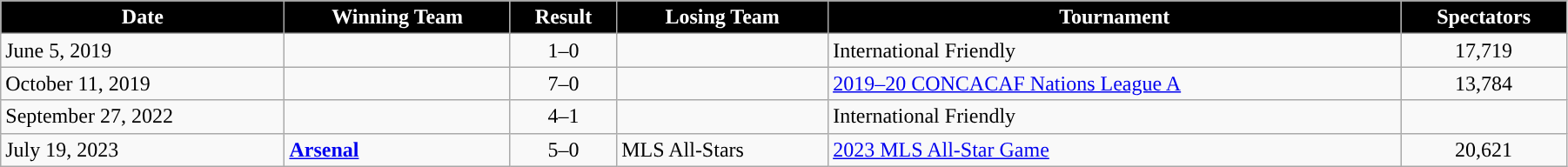<table class="wikitable" style="text-align:left; width:95%;" style="text-align:center">
<tr>
<th style="text-align:center;  background:#000; color:#fff; ">Date</th>
<th style="text-align:center;  background:#000; color:#fff; ">Winning Team</th>
<th style="text-align:center;  background:#000; color:#fff; ">Result</th>
<th style="text-align:center;  background:#000; color:#fff; ">Losing Team</th>
<th style="text-align:center;  background:#000; color:#fff; ">Tournament</th>
<th style="text-align:center;  background:#000; color:#fff; ">Spectators</th>
</tr>
<tr>
<td>June 5, 2019</td>
<td><strong></strong></td>
<td style="text-align:center;">1–0</td>
<td></td>
<td>International Friendly</td>
<td style="text-align:center;">17,719</td>
</tr>
<tr>
<td>October 11, 2019</td>
<td><strong></strong></td>
<td style="text-align:center;">7–0</td>
<td></td>
<td><a href='#'>2019–20 CONCACAF Nations League A</a></td>
<td style="text-align:center;">13,784</td>
</tr>
<tr>
<td>September 27, 2022</td>
<td><strong></strong></td>
<td style="text-align:center;">4–1</td>
<td></td>
<td>International Friendly</td>
<td style="text-align:center;"></td>
</tr>
<tr>
<td>July 19, 2023</td>
<td><strong> <a href='#'>Arsenal</a></strong></td>
<td style="text-align:center;">5–0</td>
<td>  MLS All-Stars</td>
<td><a href='#'>2023 MLS All-Star Game</a></td>
<td style="text-align:center;">20,621</td>
</tr>
</table>
